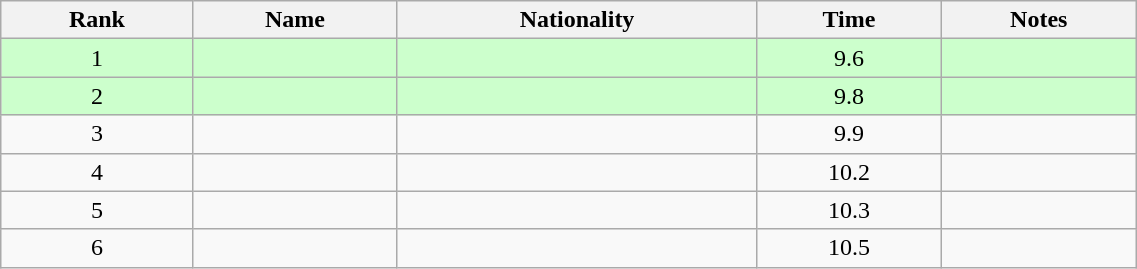<table class="wikitable sortable" style="text-align:center; width: 60%">
<tr>
<th>Rank</th>
<th>Name</th>
<th>Nationality</th>
<th>Time</th>
<th>Notes</th>
</tr>
<tr bgcolor=ccffcc>
<td>1</td>
<td align=left></td>
<td align=left></td>
<td>9.6</td>
<td></td>
</tr>
<tr bgcolor=ccffcc>
<td>2</td>
<td align=left></td>
<td align=left></td>
<td>9.8</td>
<td></td>
</tr>
<tr>
<td>3</td>
<td align=left></td>
<td align=left></td>
<td>9.9</td>
<td></td>
</tr>
<tr>
<td>4</td>
<td align=left></td>
<td align=left></td>
<td>10.2</td>
<td></td>
</tr>
<tr>
<td>5</td>
<td align=left></td>
<td align=left></td>
<td>10.3</td>
<td></td>
</tr>
<tr>
<td>6</td>
<td align=left></td>
<td align=left></td>
<td>10.5</td>
<td></td>
</tr>
</table>
